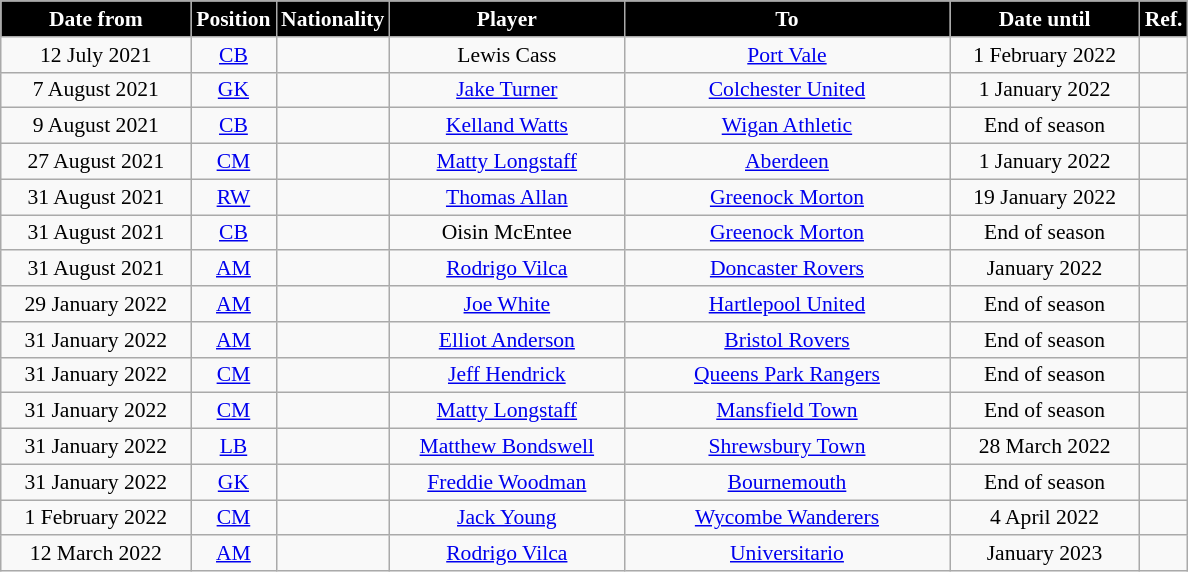<table class="wikitable" style="text-align:center;font-size:90%">
<tr>
<th style="background:black;color:#FFFFFF;width:120px">Date from</th>
<th style="background:black;color:#FFFFFF;width:50px">Position</th>
<th style="background:black;color:#FFFFFF;width:50px">Nationality</th>
<th style="background:black;color:#FFFFFF;width:150px">Player</th>
<th style="background:black;color:#FFFFFF;width:210px">To</th>
<th style="background:black;color:#FFFFFF;width:120px">Date until</th>
<th style="background:black;color:#FFFFFF;width:25px">Ref.</th>
</tr>
<tr>
<td>12 July 2021</td>
<td><a href='#'>CB</a></td>
<td></td>
<td>Lewis Cass</td>
<td> <a href='#'>Port Vale</a></td>
<td>1 February 2022</td>
<td></td>
</tr>
<tr>
<td>7 August 2021</td>
<td><a href='#'>GK</a></td>
<td></td>
<td><a href='#'>Jake Turner</a></td>
<td> <a href='#'>Colchester United</a></td>
<td>1 January 2022</td>
<td></td>
</tr>
<tr>
<td>9 August 2021</td>
<td><a href='#'>CB</a></td>
<td></td>
<td><a href='#'>Kelland Watts</a></td>
<td> <a href='#'>Wigan Athletic</a></td>
<td>End of season</td>
<td></td>
</tr>
<tr>
<td>27 August 2021</td>
<td><a href='#'>CM</a></td>
<td></td>
<td><a href='#'>Matty Longstaff</a></td>
<td> <a href='#'>Aberdeen</a></td>
<td>1 January 2022</td>
<td></td>
</tr>
<tr>
<td>31 August 2021</td>
<td><a href='#'>RW</a></td>
<td></td>
<td><a href='#'>Thomas Allan</a></td>
<td> <a href='#'>Greenock Morton</a></td>
<td>19 January 2022</td>
<td></td>
</tr>
<tr>
<td>31 August 2021</td>
<td><a href='#'>CB</a></td>
<td></td>
<td>Oisin McEntee</td>
<td> <a href='#'>Greenock Morton</a></td>
<td>End of season</td>
<td></td>
</tr>
<tr>
<td>31 August 2021</td>
<td><a href='#'>AM</a></td>
<td></td>
<td><a href='#'>Rodrigo Vilca</a></td>
<td> <a href='#'>Doncaster Rovers</a></td>
<td>January 2022</td>
<td></td>
</tr>
<tr>
<td>29 January 2022</td>
<td><a href='#'>AM</a></td>
<td></td>
<td><a href='#'>Joe White</a></td>
<td> <a href='#'>Hartlepool United</a></td>
<td>End of season</td>
<td></td>
</tr>
<tr>
<td>31 January 2022</td>
<td><a href='#'>AM</a></td>
<td></td>
<td><a href='#'>Elliot Anderson</a></td>
<td> <a href='#'>Bristol Rovers</a></td>
<td>End of season</td>
<td></td>
</tr>
<tr>
<td>31 January 2022</td>
<td><a href='#'>CM</a></td>
<td></td>
<td><a href='#'>Jeff Hendrick</a></td>
<td> <a href='#'>Queens Park Rangers</a></td>
<td>End of season</td>
<td></td>
</tr>
<tr>
<td>31 January 2022</td>
<td><a href='#'>CM</a></td>
<td></td>
<td><a href='#'>Matty Longstaff</a></td>
<td> <a href='#'>Mansfield Town</a></td>
<td>End of season</td>
<td></td>
</tr>
<tr>
<td>31 January 2022</td>
<td><a href='#'>LB</a></td>
<td></td>
<td><a href='#'>Matthew Bondswell</a></td>
<td> <a href='#'>Shrewsbury Town</a></td>
<td>28 March 2022</td>
<td></td>
</tr>
<tr>
<td>31 January 2022</td>
<td><a href='#'>GK</a></td>
<td></td>
<td><a href='#'>Freddie Woodman</a></td>
<td> <a href='#'>Bournemouth</a></td>
<td>End of season</td>
<td></td>
</tr>
<tr>
<td>1 February 2022</td>
<td><a href='#'>CM</a></td>
<td></td>
<td><a href='#'>Jack Young</a></td>
<td> <a href='#'>Wycombe Wanderers</a></td>
<td>4 April 2022</td>
<td></td>
</tr>
<tr>
<td>12 March 2022</td>
<td><a href='#'>AM</a></td>
<td></td>
<td><a href='#'>Rodrigo Vilca</a></td>
<td> <a href='#'>Universitario</a></td>
<td>January 2023</td>
<td></td>
</tr>
</table>
